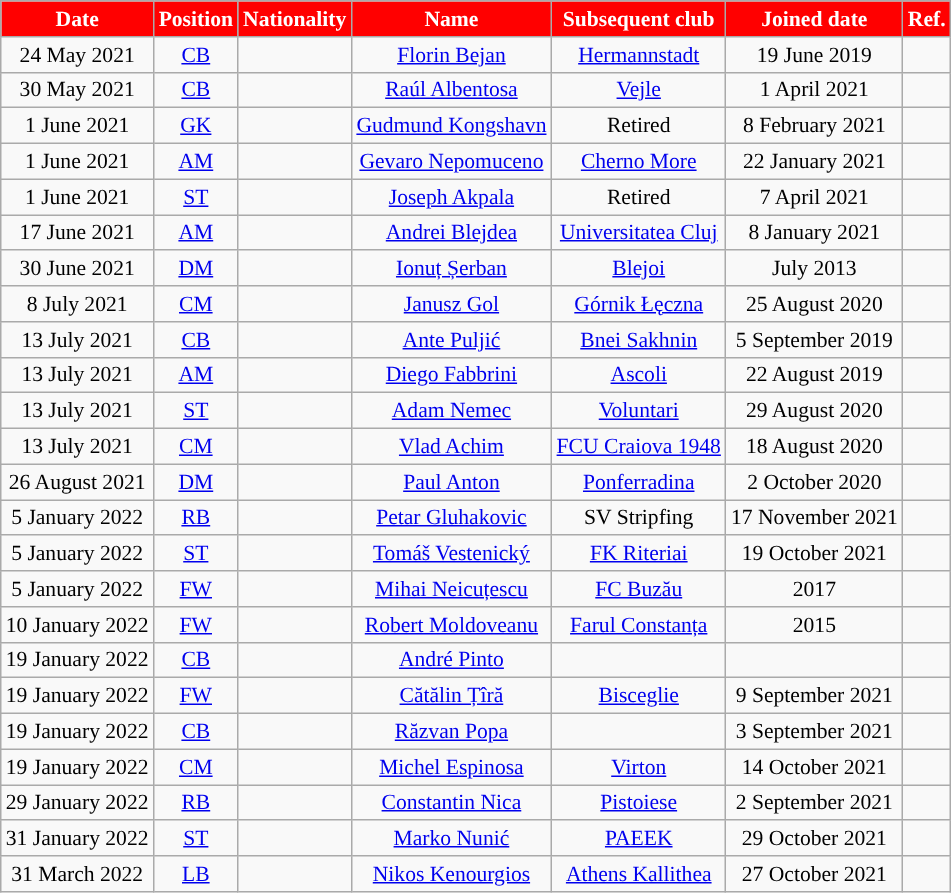<table class="wikitable"  style="text-align:center; font-size:90%; ">
<tr>
<th style="background:red;color:white;">Date</th>
<th style="background:red;color:white;">Position</th>
<th style="background:red;color:white;">Nationality</th>
<th style="background:red;color:white;">Name</th>
<th style="background:red;color:white;">Subsequent club</th>
<th style="background:red;color:white;">Joined date</th>
<th style="background:red;color:white;">Ref.</th>
</tr>
<tr>
<td>24 May 2021</td>
<td><a href='#'>CB</a></td>
<td></td>
<td><a href='#'>Florin Bejan</a></td>
<td><a href='#'>Hermannstadt</a></td>
<td>19 June 2019</td>
<td></td>
</tr>
<tr>
<td>30 May 2021</td>
<td><a href='#'>CB</a></td>
<td></td>
<td><a href='#'>Raúl Albentosa</a></td>
<td> <a href='#'>Vejle</a></td>
<td>1 April 2021</td>
<td></td>
</tr>
<tr>
<td>1 June 2021</td>
<td><a href='#'>GK</a></td>
<td></td>
<td><a href='#'>Gudmund Kongshavn</a></td>
<td>Retired</td>
<td>8 February 2021</td>
<td></td>
</tr>
<tr>
<td>1 June 2021</td>
<td><a href='#'>AM</a></td>
<td></td>
<td><a href='#'>Gevaro Nepomuceno</a></td>
<td> <a href='#'>Cherno More</a></td>
<td>22 January 2021</td>
<td></td>
</tr>
<tr>
<td>1 June 2021</td>
<td><a href='#'>ST</a></td>
<td></td>
<td><a href='#'>Joseph Akpala</a></td>
<td>Retired</td>
<td>7 April 2021</td>
<td></td>
</tr>
<tr>
<td>17 June 2021</td>
<td><a href='#'>AM</a></td>
<td></td>
<td><a href='#'>Andrei Blejdea</a></td>
<td><a href='#'>Universitatea Cluj</a></td>
<td>8 January 2021</td>
<td></td>
</tr>
<tr>
<td>30 June 2021</td>
<td><a href='#'>DM</a></td>
<td></td>
<td><a href='#'>Ionuț Șerban</a></td>
<td><a href='#'>Blejoi</a></td>
<td>July 2013</td>
<td></td>
</tr>
<tr>
<td>8 July 2021</td>
<td><a href='#'>CM</a></td>
<td></td>
<td><a href='#'>Janusz Gol</a></td>
<td> <a href='#'>Górnik Łęczna</a></td>
<td>25 August 2020</td>
<td></td>
</tr>
<tr>
<td>13 July 2021</td>
<td><a href='#'>CB</a></td>
<td></td>
<td><a href='#'>Ante Puljić</a></td>
<td> <a href='#'>Bnei Sakhnin</a></td>
<td>5 September 2019</td>
<td></td>
</tr>
<tr>
<td>13 July 2021</td>
<td><a href='#'>AM</a></td>
<td></td>
<td><a href='#'>Diego Fabbrini</a></td>
<td> <a href='#'>Ascoli</a></td>
<td>22 August 2019</td>
<td></td>
</tr>
<tr>
<td>13 July 2021</td>
<td><a href='#'>ST</a></td>
<td></td>
<td><a href='#'>Adam Nemec</a></td>
<td><a href='#'>Voluntari</a></td>
<td>29 August 2020</td>
<td></td>
</tr>
<tr>
<td>13 July 2021</td>
<td><a href='#'>CM</a></td>
<td></td>
<td><a href='#'>Vlad Achim</a></td>
<td><a href='#'>FCU Craiova 1948</a></td>
<td>18 August 2020</td>
<td></td>
</tr>
<tr>
<td>26 August 2021</td>
<td><a href='#'>DM</a></td>
<td></td>
<td><a href='#'>Paul Anton</a></td>
<td> <a href='#'>Ponferradina</a></td>
<td>2 October 2020</td>
<td></td>
</tr>
<tr>
<td>5 January 2022</td>
<td><a href='#'>RB</a></td>
<td></td>
<td><a href='#'>Petar Gluhakovic</a></td>
<td> SV Stripfing</td>
<td>17 November 2021</td>
<td></td>
</tr>
<tr>
<td>5 January 2022</td>
<td><a href='#'>ST</a></td>
<td></td>
<td><a href='#'>Tomáš Vestenický</a></td>
<td> <a href='#'>FK Riteriai</a></td>
<td>19 October 2021</td>
<td></td>
</tr>
<tr>
<td>5 January 2022</td>
<td><a href='#'>FW</a></td>
<td></td>
<td><a href='#'>Mihai Neicuțescu</a></td>
<td><a href='#'>FC Buzău</a></td>
<td>2017</td>
<td></td>
</tr>
<tr>
<td>10 January 2022</td>
<td><a href='#'>FW</a></td>
<td></td>
<td><a href='#'>Robert Moldoveanu</a></td>
<td><a href='#'>Farul Constanța</a></td>
<td>2015</td>
<td></td>
</tr>
<tr>
<td>19 January 2022</td>
<td><a href='#'>CB</a></td>
<td></td>
<td><a href='#'>André Pinto</a></td>
<td></td>
<td></td>
<td></td>
</tr>
<tr>
<td>19 January 2022</td>
<td><a href='#'>FW</a></td>
<td></td>
<td><a href='#'>Cătălin Țîră</a></td>
<td> <a href='#'>Bisceglie</a></td>
<td>9 September 2021</td>
<td></td>
</tr>
<tr>
<td>19 January 2022</td>
<td><a href='#'>CB</a></td>
<td></td>
<td><a href='#'>Răzvan Popa</a></td>
<td></td>
<td>3 September 2021</td>
<td></td>
</tr>
<tr>
<td>19 January 2022</td>
<td><a href='#'>CM</a></td>
<td></td>
<td><a href='#'>Michel Espinosa</a></td>
<td> <a href='#'>Virton</a></td>
<td>14 October 2021</td>
<td></td>
</tr>
<tr>
<td>29 January 2022</td>
<td><a href='#'>RB</a></td>
<td></td>
<td><a href='#'>Constantin Nica</a></td>
<td> <a href='#'>Pistoiese</a></td>
<td>2 September 2021</td>
<td></td>
</tr>
<tr>
<td>31 January 2022</td>
<td><a href='#'>ST</a></td>
<td></td>
<td><a href='#'>Marko Nunić</a></td>
<td> <a href='#'>PAEEK</a></td>
<td>29 October 2021</td>
<td></td>
</tr>
<tr>
<td>31 March 2022</td>
<td><a href='#'>LB</a></td>
<td></td>
<td><a href='#'>Nikos Kenourgios</a></td>
<td> <a href='#'>Athens Kallithea</a></td>
<td>27 October 2021</td>
<td></td>
</tr>
</table>
